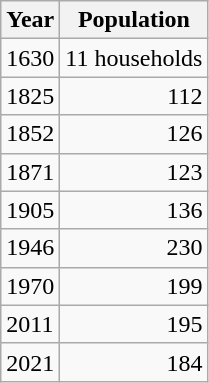<table class="wikitable sortable">
<tr>
<th>Year</th>
<th>Population</th>
</tr>
<tr>
<td>1630</td>
<td style="text-align:right;">11 households</td>
</tr>
<tr>
<td>1825</td>
<td style="text-align:right;">112</td>
</tr>
<tr>
<td>1852</td>
<td style="text-align:right;">126</td>
</tr>
<tr>
<td>1871</td>
<td style="text-align:right;">123</td>
</tr>
<tr>
<td>1905</td>
<td style="text-align:right;">136</td>
</tr>
<tr>
<td>1946</td>
<td style="text-align:right;">230</td>
</tr>
<tr>
<td>1970</td>
<td style="text-align:right;">199</td>
</tr>
<tr>
<td>2011</td>
<td style="text-align:right;">195</td>
</tr>
<tr>
<td>2021</td>
<td style="text-align:right;">184</td>
</tr>
</table>
